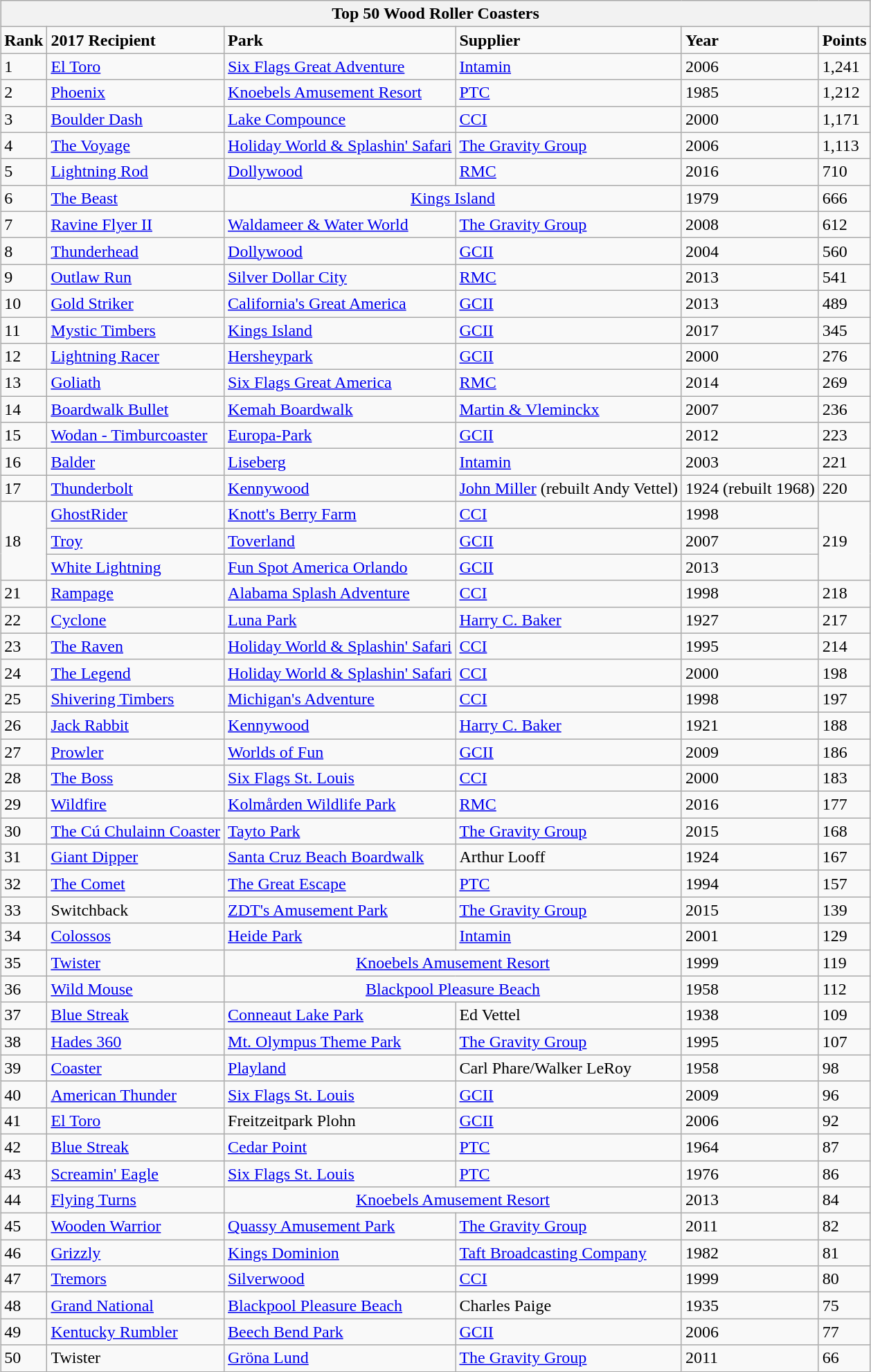<table class="wikitable" style="margin:1em auto;">
<tr>
<th colspan="500">Top 50 Wood Roller Coasters</th>
</tr>
<tr>
<td><strong>Rank</strong></td>
<td><strong>2017 Recipient</strong></td>
<td><strong>Park</strong></td>
<td><strong>Supplier</strong></td>
<td><strong>Year</strong></td>
<td><strong>Points</strong></td>
</tr>
<tr>
<td>1</td>
<td><a href='#'>El Toro</a></td>
<td><a href='#'>Six Flags Great Adventure</a></td>
<td><a href='#'>Intamin</a></td>
<td>2006</td>
<td>1,241</td>
</tr>
<tr>
<td>2</td>
<td><a href='#'>Phoenix</a></td>
<td><a href='#'>Knoebels Amusement Resort</a></td>
<td><a href='#'>PTC</a></td>
<td>1985</td>
<td>1,212</td>
</tr>
<tr>
<td>3</td>
<td><a href='#'>Boulder Dash</a></td>
<td><a href='#'>Lake Compounce</a></td>
<td><a href='#'>CCI</a></td>
<td>2000</td>
<td>1,171</td>
</tr>
<tr>
<td>4</td>
<td><a href='#'>The Voyage</a></td>
<td><a href='#'>Holiday World & Splashin' Safari</a></td>
<td><a href='#'>The Gravity Group</a></td>
<td>2006</td>
<td>1,113</td>
</tr>
<tr>
<td>5</td>
<td><a href='#'>Lightning Rod</a></td>
<td><a href='#'>Dollywood</a></td>
<td><a href='#'>RMC</a></td>
<td>2016</td>
<td>710</td>
</tr>
<tr>
<td>6</td>
<td><a href='#'>The Beast</a></td>
<td colspan="2" style="text-align:center;"><a href='#'>Kings Island</a></td>
<td>1979</td>
<td>666</td>
</tr>
<tr>
<td>7</td>
<td><a href='#'>Ravine Flyer II</a></td>
<td><a href='#'>Waldameer & Water World</a></td>
<td><a href='#'>The Gravity Group</a></td>
<td>2008</td>
<td>612</td>
</tr>
<tr>
<td>8</td>
<td><a href='#'>Thunderhead</a></td>
<td><a href='#'>Dollywood</a></td>
<td><a href='#'>GCII</a></td>
<td>2004</td>
<td>560</td>
</tr>
<tr>
<td>9</td>
<td><a href='#'>Outlaw Run</a></td>
<td><a href='#'>Silver Dollar City</a></td>
<td><a href='#'>RMC</a></td>
<td>2013</td>
<td>541</td>
</tr>
<tr>
<td>10</td>
<td><a href='#'>Gold Striker</a></td>
<td><a href='#'>California's Great America</a></td>
<td><a href='#'>GCII</a></td>
<td>2013</td>
<td>489</td>
</tr>
<tr>
<td>11</td>
<td><a href='#'>Mystic Timbers</a></td>
<td><a href='#'>Kings Island</a></td>
<td><a href='#'>GCII</a></td>
<td>2017</td>
<td>345</td>
</tr>
<tr>
<td>12</td>
<td><a href='#'>Lightning Racer</a></td>
<td><a href='#'>Hersheypark</a></td>
<td><a href='#'>GCII</a></td>
<td>2000</td>
<td>276</td>
</tr>
<tr>
<td>13</td>
<td><a href='#'>Goliath</a></td>
<td><a href='#'>Six Flags Great America</a></td>
<td><a href='#'>RMC</a></td>
<td>2014</td>
<td>269</td>
</tr>
<tr>
<td>14</td>
<td><a href='#'>Boardwalk Bullet</a></td>
<td><a href='#'>Kemah Boardwalk</a></td>
<td><a href='#'>Martin & Vleminckx</a></td>
<td>2007</td>
<td>236</td>
</tr>
<tr>
<td>15</td>
<td><a href='#'>Wodan - Timburcoaster</a></td>
<td><a href='#'>Europa-Park</a></td>
<td><a href='#'>GCII</a></td>
<td>2012</td>
<td>223</td>
</tr>
<tr>
<td>16</td>
<td><a href='#'>Balder</a></td>
<td><a href='#'>Liseberg</a></td>
<td><a href='#'>Intamin</a></td>
<td>2003</td>
<td>221</td>
</tr>
<tr>
<td>17</td>
<td><a href='#'>Thunderbolt</a></td>
<td><a href='#'>Kennywood</a></td>
<td><a href='#'>John Miller</a> (rebuilt Andy Vettel)</td>
<td>1924 (rebuilt 1968)</td>
<td>220</td>
</tr>
<tr>
<td rowspan="3">18</td>
<td><a href='#'>GhostRider</a></td>
<td><a href='#'>Knott's Berry Farm</a></td>
<td><a href='#'>CCI</a></td>
<td>1998</td>
<td rowspan="3">219</td>
</tr>
<tr>
<td><a href='#'>Troy</a></td>
<td><a href='#'>Toverland</a></td>
<td><a href='#'>GCII</a></td>
<td>2007</td>
</tr>
<tr>
<td><a href='#'>White Lightning</a></td>
<td><a href='#'>Fun Spot America Orlando</a></td>
<td><a href='#'>GCII</a></td>
<td>2013</td>
</tr>
<tr>
<td>21</td>
<td><a href='#'>Rampage</a></td>
<td><a href='#'>Alabama Splash Adventure</a></td>
<td><a href='#'>CCI</a></td>
<td>1998</td>
<td>218</td>
</tr>
<tr>
<td>22</td>
<td><a href='#'>Cyclone</a></td>
<td><a href='#'>Luna Park</a></td>
<td><a href='#'>Harry C. Baker</a></td>
<td>1927</td>
<td>217</td>
</tr>
<tr>
<td>23</td>
<td><a href='#'>The Raven</a></td>
<td><a href='#'>Holiday World & Splashin' Safari</a></td>
<td><a href='#'>CCI</a></td>
<td>1995</td>
<td>214</td>
</tr>
<tr>
<td>24</td>
<td><a href='#'>The Legend</a></td>
<td><a href='#'>Holiday World & Splashin' Safari</a></td>
<td><a href='#'>CCI</a></td>
<td>2000</td>
<td>198</td>
</tr>
<tr>
<td>25</td>
<td><a href='#'>Shivering Timbers</a></td>
<td><a href='#'>Michigan's Adventure</a></td>
<td><a href='#'>CCI</a></td>
<td>1998</td>
<td>197</td>
</tr>
<tr>
<td>26</td>
<td><a href='#'>Jack Rabbit</a></td>
<td><a href='#'>Kennywood</a></td>
<td><a href='#'>Harry C. Baker</a></td>
<td>1921</td>
<td>188</td>
</tr>
<tr>
<td>27</td>
<td><a href='#'>Prowler</a></td>
<td><a href='#'>Worlds of Fun</a></td>
<td><a href='#'>GCII</a></td>
<td>2009</td>
<td>186</td>
</tr>
<tr>
<td>28</td>
<td><a href='#'>The Boss</a></td>
<td><a href='#'>Six Flags St. Louis</a></td>
<td><a href='#'>CCI</a></td>
<td>2000</td>
<td>183</td>
</tr>
<tr>
<td>29</td>
<td><a href='#'>Wildfire</a></td>
<td><a href='#'>Kolmården Wildlife Park</a></td>
<td><a href='#'>RMC</a></td>
<td>2016</td>
<td>177</td>
</tr>
<tr>
<td>30</td>
<td><a href='#'>The Cú Chulainn Coaster</a></td>
<td><a href='#'>Tayto Park</a></td>
<td><a href='#'>The Gravity Group</a></td>
<td>2015</td>
<td>168</td>
</tr>
<tr>
<td>31</td>
<td><a href='#'>Giant Dipper</a></td>
<td><a href='#'>Santa Cruz Beach Boardwalk</a></td>
<td>Arthur Looff</td>
<td>1924</td>
<td>167</td>
</tr>
<tr>
<td>32</td>
<td><a href='#'>The Comet</a></td>
<td><a href='#'>The Great Escape</a></td>
<td><a href='#'>PTC</a></td>
<td>1994</td>
<td>157</td>
</tr>
<tr>
<td>33</td>
<td>Switchback</td>
<td><a href='#'>ZDT's Amusement Park</a></td>
<td><a href='#'>The Gravity Group</a></td>
<td>2015</td>
<td>139</td>
</tr>
<tr>
<td>34</td>
<td><a href='#'>Colossos</a></td>
<td><a href='#'>Heide Park</a></td>
<td><a href='#'>Intamin</a></td>
<td>2001</td>
<td>129</td>
</tr>
<tr>
<td>35</td>
<td><a href='#'>Twister</a></td>
<td colspan="2" style="text-align:center;"><a href='#'>Knoebels Amusement Resort</a></td>
<td>1999</td>
<td>119</td>
</tr>
<tr>
<td>36</td>
<td><a href='#'>Wild Mouse</a></td>
<td colspan="2" style="text-align:center;"><a href='#'>Blackpool Pleasure Beach</a></td>
<td>1958</td>
<td>112</td>
</tr>
<tr>
<td>37</td>
<td><a href='#'>Blue Streak</a></td>
<td><a href='#'>Conneaut Lake Park</a></td>
<td>Ed Vettel</td>
<td>1938</td>
<td>109</td>
</tr>
<tr>
<td>38</td>
<td><a href='#'>Hades 360</a></td>
<td><a href='#'>Mt. Olympus Theme Park</a></td>
<td><a href='#'>The Gravity Group</a></td>
<td>1995</td>
<td>107</td>
</tr>
<tr>
<td>39</td>
<td><a href='#'>Coaster</a></td>
<td><a href='#'>Playland</a></td>
<td>Carl Phare/Walker LeRoy</td>
<td>1958</td>
<td>98</td>
</tr>
<tr>
<td>40</td>
<td><a href='#'>American Thunder</a></td>
<td><a href='#'>Six Flags St. Louis</a></td>
<td><a href='#'>GCII</a></td>
<td>2009</td>
<td>96</td>
</tr>
<tr>
<td>41</td>
<td><a href='#'>El Toro</a></td>
<td>Freitzeitpark Plohn</td>
<td><a href='#'>GCII</a></td>
<td>2006</td>
<td>92</td>
</tr>
<tr>
<td>42</td>
<td><a href='#'>Blue Streak</a></td>
<td><a href='#'>Cedar Point</a></td>
<td><a href='#'>PTC</a></td>
<td>1964</td>
<td>87</td>
</tr>
<tr>
<td>43</td>
<td><a href='#'>Screamin' Eagle</a></td>
<td><a href='#'>Six Flags St. Louis</a></td>
<td><a href='#'>PTC</a></td>
<td>1976</td>
<td>86</td>
</tr>
<tr>
<td>44</td>
<td><a href='#'>Flying Turns</a></td>
<td colspan="2" style="text-align:center;"><a href='#'>Knoebels Amusement Resort</a></td>
<td>2013</td>
<td>84</td>
</tr>
<tr>
<td>45</td>
<td><a href='#'>Wooden Warrior</a></td>
<td><a href='#'>Quassy Amusement Park</a></td>
<td><a href='#'>The Gravity Group</a></td>
<td>2011</td>
<td>82</td>
</tr>
<tr>
<td>46</td>
<td><a href='#'>Grizzly</a></td>
<td><a href='#'>Kings Dominion</a></td>
<td><a href='#'>Taft Broadcasting Company</a></td>
<td>1982</td>
<td>81</td>
</tr>
<tr>
<td>47</td>
<td><a href='#'>Tremors</a></td>
<td><a href='#'>Silverwood</a></td>
<td><a href='#'>CCI</a></td>
<td>1999</td>
<td>80</td>
</tr>
<tr>
<td>48</td>
<td><a href='#'>Grand National</a></td>
<td><a href='#'>Blackpool Pleasure Beach</a></td>
<td>Charles Paige</td>
<td>1935</td>
<td>75</td>
</tr>
<tr>
<td>49</td>
<td><a href='#'>Kentucky Rumbler</a></td>
<td><a href='#'>Beech Bend Park</a></td>
<td><a href='#'>GCII</a></td>
<td>2006</td>
<td>77</td>
</tr>
<tr>
<td>50</td>
<td>Twister</td>
<td><a href='#'>Gröna Lund</a></td>
<td><a href='#'>The Gravity Group</a></td>
<td>2011</td>
<td>66</td>
</tr>
</table>
